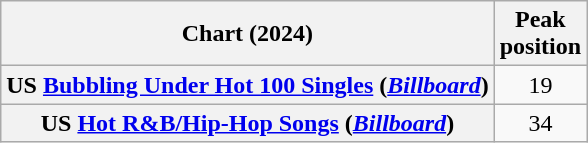<table class="wikitable sortable plainrowheaders" style="text-align:center">
<tr>
<th scope="col">Chart (2024)</th>
<th scope="col">Peak<br>position</th>
</tr>
<tr>
<th scope="row">US <a href='#'>Bubbling Under Hot 100 Singles</a> (<em><a href='#'>Billboard</a></em>)</th>
<td>19</td>
</tr>
<tr>
<th scope="row">US <a href='#'>Hot R&B/Hip-Hop Songs</a> (<em><a href='#'>Billboard</a></em>)</th>
<td>34</td>
</tr>
</table>
